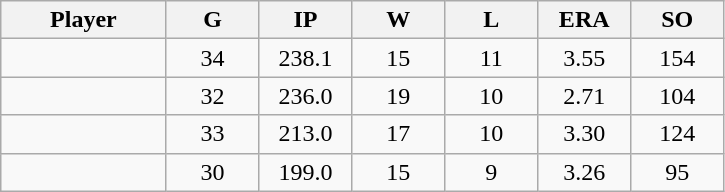<table class="wikitable sortable">
<tr>
<th bgcolor="#DDDDFF" width="16%">Player</th>
<th bgcolor="#DDDDFF" width="9%">G</th>
<th bgcolor="#DDDDFF" width="9%">IP</th>
<th bgcolor="#DDDDFF" width="9%">W</th>
<th bgcolor="#DDDDFF" width="9%">L</th>
<th bgcolor="#DDDDFF" width="9%">ERA</th>
<th bgcolor="#DDDDFF" width="9%">SO</th>
</tr>
<tr align="center">
<td></td>
<td>34</td>
<td>238.1</td>
<td>15</td>
<td>11</td>
<td>3.55</td>
<td>154</td>
</tr>
<tr align="center">
<td></td>
<td>32</td>
<td>236.0</td>
<td>19</td>
<td>10</td>
<td>2.71</td>
<td>104</td>
</tr>
<tr align="center">
<td></td>
<td>33</td>
<td>213.0</td>
<td>17</td>
<td>10</td>
<td>3.30</td>
<td>124</td>
</tr>
<tr align="center">
<td></td>
<td>30</td>
<td>199.0</td>
<td>15</td>
<td>9</td>
<td>3.26</td>
<td>95</td>
</tr>
</table>
